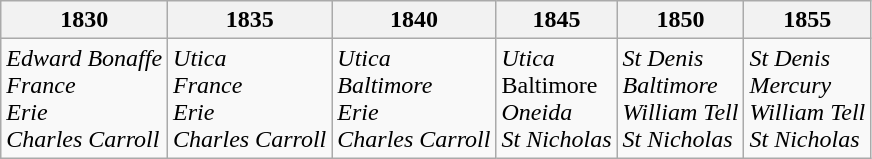<table Class="wikitable">
<tr>
<th>1830</th>
<th>1835</th>
<th>1840</th>
<th>1845</th>
<th>1850</th>
<th>1855</th>
</tr>
<tr>
<td><em>Edward Bonaffe</em><br><em>France</em><br><em>Erie</em><br><em>Charles Carroll</em></td>
<td><em>Utica</em><br><em>France</em><br><em>Erie</em><br><em>Charles Carroll</em></td>
<td><em>Utica</em><br><em>Baltimore</em><br><em>Erie</em><br><em>Charles Carroll</em></td>
<td><em>Utica</em><br>Baltimore<br><em>Oneida</em><br><em>St Nicholas</em></td>
<td><em>St Denis</em><br><em>Baltimore</em><br><em>William Tell</em><br><em>St Nicholas</em></td>
<td><em>St Denis</em><br><em>Mercury</em><br><em>William Tell</em><br><em>St Nicholas</em></td>
</tr>
</table>
